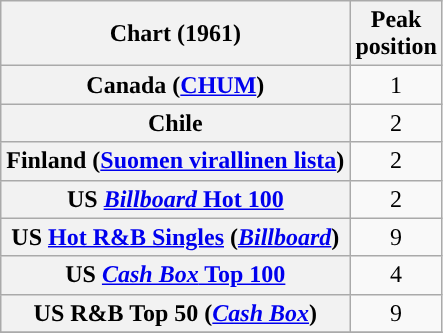<table class="wikitable sortable plainrowheaders" style="text-align:center">
<tr>
<th>Chart (1961)</th>
<th>Peak<br>position</th>
</tr>
<tr>
<th scope="row">Canada (<a href='#'>CHUM</a>)</th>
<td>1</td>
</tr>
<tr>
<th scope="row">Chile</th>
<td>2</td>
</tr>
<tr>
<th scope="row">Finland (<a href='#'>Suomen virallinen lista</a>)</th>
<td>2</td>
</tr>
<tr>
<th scope="row">US <a href='#'><em>Billboard</em> Hot 100</a></th>
<td>2</td>
</tr>
<tr>
<th scope="row">US <a href='#'>Hot R&B Singles</a> (<em><a href='#'>Billboard</a></em>)</th>
<td>9</td>
</tr>
<tr>
<th scope="row">US <a href='#'><em>Cash Box</em> Top 100</a></th>
<td>4</td>
</tr>
<tr>
<th scope="row">US R&B Top 50 (<a href='#'><em>Cash Box</em></a>)</th>
<td>9</td>
</tr>
<tr>
</tr>
</table>
